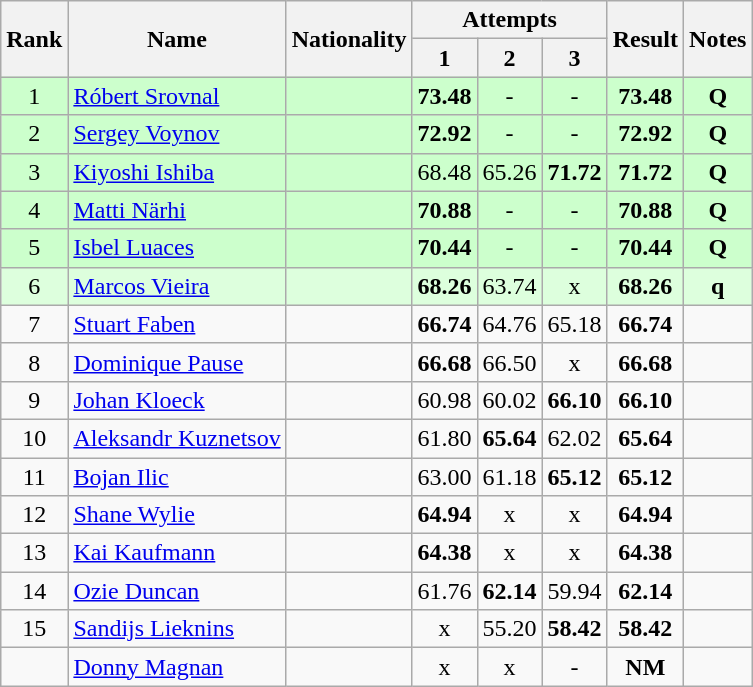<table class="wikitable sortable" style="text-align:center">
<tr>
<th rowspan=2>Rank</th>
<th rowspan=2>Name</th>
<th rowspan=2>Nationality</th>
<th colspan=3>Attempts</th>
<th rowspan=2>Result</th>
<th rowspan=2>Notes</th>
</tr>
<tr>
<th>1</th>
<th>2</th>
<th>3</th>
</tr>
<tr bgcolor=ccffcc>
<td>1</td>
<td align=left><a href='#'>Róbert Srovnal</a></td>
<td align=left></td>
<td><strong>73.48</strong></td>
<td>-</td>
<td>-</td>
<td><strong>73.48</strong></td>
<td><strong>Q</strong></td>
</tr>
<tr bgcolor=ccffcc>
<td>2</td>
<td align=left><a href='#'>Sergey Voynov</a></td>
<td align=left></td>
<td><strong>72.92</strong></td>
<td>-</td>
<td>-</td>
<td><strong>72.92</strong></td>
<td><strong>Q</strong></td>
</tr>
<tr bgcolor=ccffcc>
<td>3</td>
<td align=left><a href='#'>Kiyoshi Ishiba</a></td>
<td align=left></td>
<td>68.48</td>
<td>65.26</td>
<td><strong>71.72</strong></td>
<td><strong>71.72</strong></td>
<td><strong>Q</strong></td>
</tr>
<tr bgcolor=ccffcc>
<td>4</td>
<td align=left><a href='#'>Matti Närhi</a></td>
<td align=left></td>
<td><strong>70.88</strong></td>
<td>-</td>
<td>-</td>
<td><strong>70.88</strong></td>
<td><strong>Q</strong></td>
</tr>
<tr bgcolor=ccffcc>
<td>5</td>
<td align=left><a href='#'>Isbel Luaces</a></td>
<td align=left></td>
<td><strong>70.44</strong></td>
<td>-</td>
<td>-</td>
<td><strong>70.44</strong></td>
<td><strong>Q</strong></td>
</tr>
<tr bgcolor=ddffdd>
<td>6</td>
<td align=left><a href='#'>Marcos Vieira</a></td>
<td align=left></td>
<td><strong>68.26</strong></td>
<td>63.74</td>
<td>x</td>
<td><strong>68.26</strong></td>
<td><strong>q</strong></td>
</tr>
<tr>
<td>7</td>
<td align=left><a href='#'>Stuart Faben</a></td>
<td align=left></td>
<td><strong>66.74</strong></td>
<td>64.76</td>
<td>65.18</td>
<td><strong>66.74</strong></td>
<td></td>
</tr>
<tr>
<td>8</td>
<td align=left><a href='#'>Dominique Pause</a></td>
<td align=left></td>
<td><strong>66.68</strong></td>
<td>66.50</td>
<td>x</td>
<td><strong>66.68</strong></td>
<td></td>
</tr>
<tr>
<td>9</td>
<td align=left><a href='#'>Johan Kloeck</a></td>
<td align=left></td>
<td>60.98</td>
<td>60.02</td>
<td><strong>66.10</strong></td>
<td><strong>66.10</strong></td>
<td></td>
</tr>
<tr>
<td>10</td>
<td align=left><a href='#'>Aleksandr Kuznetsov</a></td>
<td align=left></td>
<td>61.80</td>
<td><strong>65.64</strong></td>
<td>62.02</td>
<td><strong>65.64</strong></td>
<td></td>
</tr>
<tr>
<td>11</td>
<td align=left><a href='#'>Bojan Ilic</a></td>
<td align=left></td>
<td>63.00</td>
<td>61.18</td>
<td><strong>65.12</strong></td>
<td><strong>65.12</strong></td>
<td></td>
</tr>
<tr>
<td>12</td>
<td align=left><a href='#'>Shane Wylie</a></td>
<td align=left></td>
<td><strong>64.94</strong></td>
<td>x</td>
<td>x</td>
<td><strong>64.94</strong></td>
<td></td>
</tr>
<tr>
<td>13</td>
<td align=left><a href='#'>Kai Kaufmann</a></td>
<td align=left></td>
<td><strong>64.38</strong></td>
<td>x</td>
<td>x</td>
<td><strong>64.38</strong></td>
<td></td>
</tr>
<tr>
<td>14</td>
<td align=left><a href='#'>Ozie Duncan</a></td>
<td align=left></td>
<td>61.76</td>
<td><strong>62.14</strong></td>
<td>59.94</td>
<td><strong>62.14</strong></td>
<td></td>
</tr>
<tr>
<td>15</td>
<td align=left><a href='#'>Sandijs Lieknins</a></td>
<td align=left></td>
<td>x</td>
<td>55.20</td>
<td><strong>58.42</strong></td>
<td><strong>58.42</strong></td>
<td></td>
</tr>
<tr>
<td></td>
<td align=left><a href='#'>Donny Magnan</a></td>
<td align=left></td>
<td>x</td>
<td>x</td>
<td>-</td>
<td><strong>NM</strong></td>
<td></td>
</tr>
</table>
